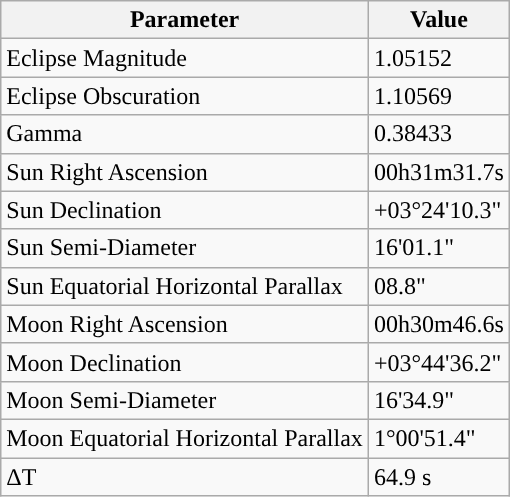<table class="wikitable">
<tr>
<th>Parameter</th>
<th>Value</th>
</tr>
<tr>
<td>Eclipse Magnitude</td>
<td>1.05152</td>
</tr>
<tr>
<td>Eclipse Obscuration</td>
<td>1.10569</td>
</tr>
<tr>
<td>Gamma</td>
<td>0.38433</td>
</tr>
<tr>
<td>Sun Right Ascension</td>
<td>00h31m31.7s</td>
</tr>
<tr>
<td>Sun Declination</td>
<td>+03°24'10.3"</td>
</tr>
<tr>
<td>Sun Semi-Diameter</td>
<td>16'01.1"</td>
</tr>
<tr>
<td>Sun Equatorial Horizontal Parallax</td>
<td>08.8"</td>
</tr>
<tr>
<td>Moon Right Ascension</td>
<td>00h30m46.6s</td>
</tr>
<tr>
<td>Moon Declination</td>
<td>+03°44'36.2"</td>
</tr>
<tr>
<td>Moon Semi-Diameter</td>
<td>16'34.9"</td>
</tr>
<tr>
<td>Moon Equatorial Horizontal Parallax</td>
<td>1°00'51.4"</td>
</tr>
<tr>
<td>ΔT</td>
<td>64.9 s</td>
</tr>
</table>
